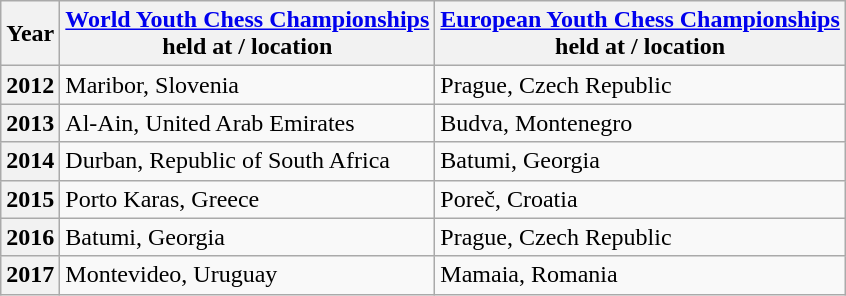<table class="wikitable">
<tr>
<th>Year</th>
<th><a href='#'>World Youth Chess Championships</a><br>held at / location</th>
<th><a href='#'>European Youth Chess Championships</a><br>held at / location</th>
</tr>
<tr>
<th>2012</th>
<td>Maribor, Slovenia</td>
<td>Prague, Czech Republic</td>
</tr>
<tr>
<th>2013</th>
<td>Al-Ain, United Arab Emirates</td>
<td>Budva, Montenegro</td>
</tr>
<tr>
<th>2014</th>
<td>Durban, Republic of South Africa</td>
<td>Batumi, Georgia</td>
</tr>
<tr>
<th>2015</th>
<td>Porto Karas, Greece</td>
<td>Poreč, Croatia</td>
</tr>
<tr>
<th>2016</th>
<td>Batumi, Georgia</td>
<td>Prague, Czech Republic</td>
</tr>
<tr>
<th>2017</th>
<td>Montevideo, Uruguay</td>
<td>Mamaia, Romania</td>
</tr>
</table>
